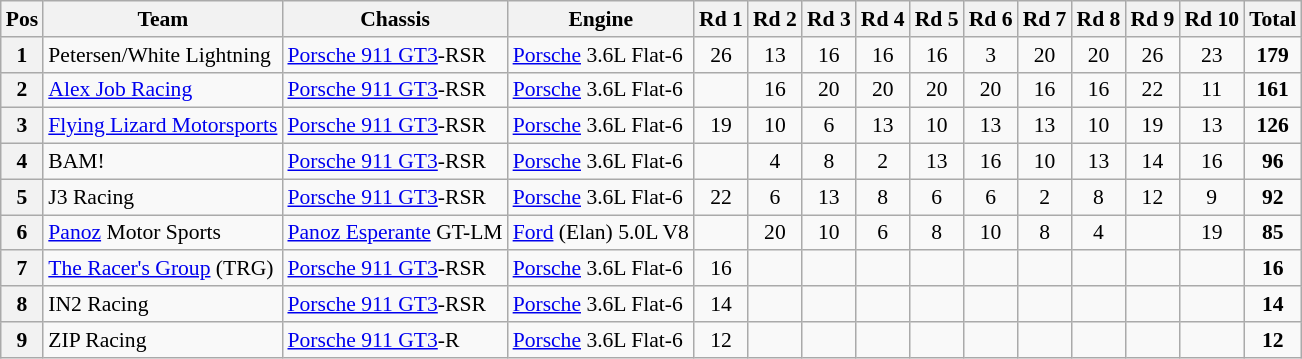<table class="wikitable" style="font-size: 90%;">
<tr>
<th>Pos</th>
<th>Team</th>
<th>Chassis</th>
<th>Engine</th>
<th>Rd 1</th>
<th>Rd 2</th>
<th>Rd 3</th>
<th>Rd 4</th>
<th>Rd 5</th>
<th>Rd 6</th>
<th>Rd 7</th>
<th>Rd 8</th>
<th>Rd 9</th>
<th>Rd 10</th>
<th>Total</th>
</tr>
<tr>
<th>1</th>
<td> Petersen/White Lightning</td>
<td><a href='#'>Porsche 911 GT3</a>-RSR</td>
<td><a href='#'>Porsche</a> 3.6L Flat-6</td>
<td align="center">26</td>
<td align="center">13</td>
<td align="center">16</td>
<td align="center">16</td>
<td align="center">16</td>
<td align="center">3</td>
<td align="center">20</td>
<td align="center">20</td>
<td align="center">26</td>
<td align="center">23</td>
<td align="center"><strong>179</strong></td>
</tr>
<tr>
<th>2</th>
<td> <a href='#'>Alex Job Racing</a></td>
<td><a href='#'>Porsche 911 GT3</a>-RSR</td>
<td><a href='#'>Porsche</a> 3.6L Flat-6</td>
<td></td>
<td align="center">16</td>
<td align="center">20</td>
<td align="center">20</td>
<td align="center">20</td>
<td align="center">20</td>
<td align="center">16</td>
<td align="center">16</td>
<td align="center">22</td>
<td align="center">11</td>
<td align="center"><strong>161</strong></td>
</tr>
<tr>
<th>3</th>
<td> <a href='#'>Flying Lizard Motorsports</a></td>
<td><a href='#'>Porsche 911 GT3</a>-RSR</td>
<td><a href='#'>Porsche</a> 3.6L Flat-6</td>
<td align="center">19</td>
<td align="center">10</td>
<td align="center">6</td>
<td align="center">13</td>
<td align="center">10</td>
<td align="center">13</td>
<td align="center">13</td>
<td align="center">10</td>
<td align="center">19</td>
<td align="center">13</td>
<td align="center"><strong>126</strong></td>
</tr>
<tr>
<th>4</th>
<td> BAM!</td>
<td><a href='#'>Porsche 911 GT3</a>-RSR</td>
<td><a href='#'>Porsche</a> 3.6L Flat-6</td>
<td></td>
<td align="center">4</td>
<td align="center">8</td>
<td align="center">2</td>
<td align="center">13</td>
<td align="center">16</td>
<td align="center">10</td>
<td align="center">13</td>
<td align="center">14</td>
<td align="center">16</td>
<td align="center"><strong>96</strong></td>
</tr>
<tr>
<th>5</th>
<td> J3 Racing</td>
<td><a href='#'>Porsche 911 GT3</a>-RSR</td>
<td><a href='#'>Porsche</a> 3.6L Flat-6</td>
<td align="center">22</td>
<td align="center">6</td>
<td align="center">13</td>
<td align="center">8</td>
<td align="center">6</td>
<td align="center">6</td>
<td align="center">2</td>
<td align="center">8</td>
<td align="center">12</td>
<td align="center">9</td>
<td align="center"><strong>92</strong></td>
</tr>
<tr>
<th>6</th>
<td> <a href='#'>Panoz</a> Motor Sports</td>
<td><a href='#'>Panoz Esperante</a> GT-LM</td>
<td><a href='#'>Ford</a> (Elan) 5.0L V8</td>
<td></td>
<td align="center">20</td>
<td align="center">10</td>
<td align="center">6</td>
<td align="center">8</td>
<td align="center">10</td>
<td align="center">8</td>
<td align="center">4</td>
<td></td>
<td align="center">19</td>
<td align="center"><strong>85</strong></td>
</tr>
<tr>
<th>7</th>
<td> <a href='#'>The Racer's Group</a> (TRG)</td>
<td><a href='#'>Porsche 911 GT3</a>-RSR</td>
<td><a href='#'>Porsche</a> 3.6L Flat-6</td>
<td align="center">16</td>
<td></td>
<td></td>
<td></td>
<td></td>
<td></td>
<td></td>
<td></td>
<td></td>
<td></td>
<td align="center"><strong>16</strong></td>
</tr>
<tr>
<th>8</th>
<td> IN2 Racing</td>
<td><a href='#'>Porsche 911 GT3</a>-RSR</td>
<td><a href='#'>Porsche</a> 3.6L Flat-6</td>
<td align="center">14</td>
<td></td>
<td></td>
<td></td>
<td></td>
<td></td>
<td></td>
<td></td>
<td></td>
<td></td>
<td align="center"><strong>14</strong></td>
</tr>
<tr>
<th>9</th>
<td> ZIP Racing</td>
<td><a href='#'>Porsche 911 GT3</a>-R</td>
<td><a href='#'>Porsche</a> 3.6L Flat-6</td>
<td align="center">12</td>
<td></td>
<td></td>
<td></td>
<td></td>
<td></td>
<td></td>
<td></td>
<td></td>
<td></td>
<td align="center"><strong>12</strong></td>
</tr>
</table>
